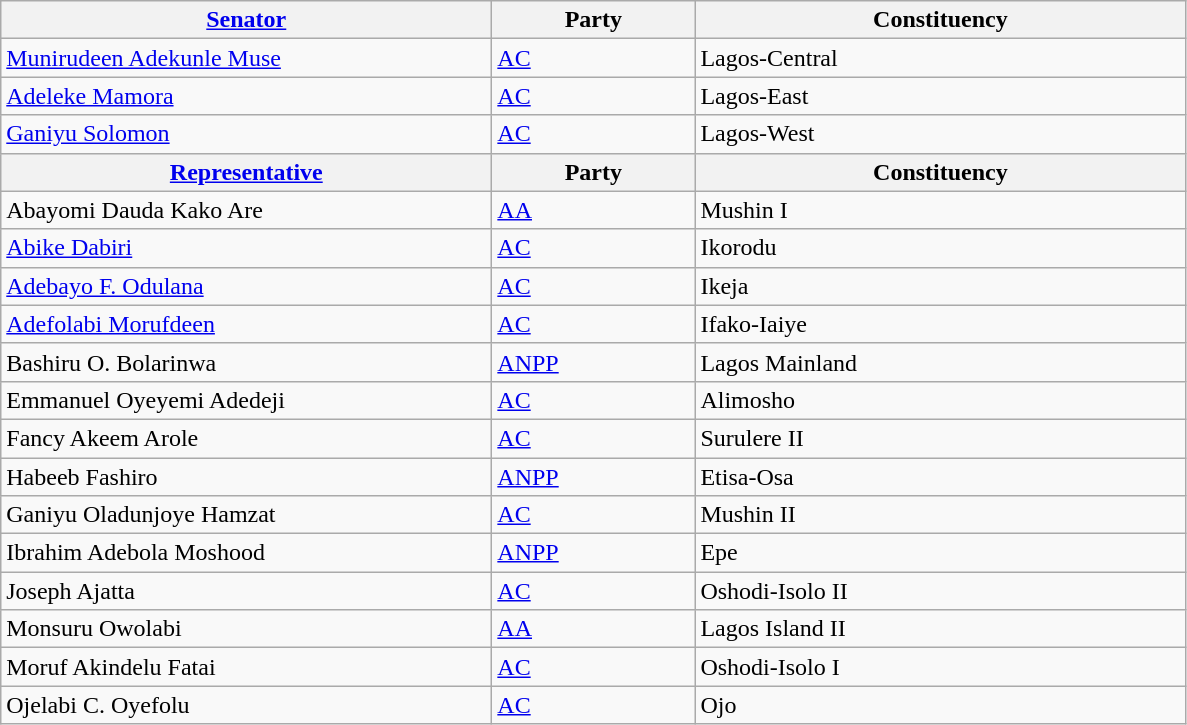<table class="wikitable">
<tr>
<th style="width:20em"><a href='#'>Senator</a></th>
<th style="width:8em">Party</th>
<th style="width:20em">Constituency</th>
</tr>
<tr>
<td><a href='#'>Munirudeen Adekunle Muse</a></td>
<td><a href='#'>AC</a></td>
<td>Lagos-Central</td>
</tr>
<tr>
<td><a href='#'>Adeleke Mamora</a></td>
<td><a href='#'>AC</a></td>
<td>Lagos-East</td>
</tr>
<tr>
<td><a href='#'>Ganiyu Solomon</a></td>
<td><a href='#'>AC</a></td>
<td>Lagos-West</td>
</tr>
<tr>
<th><a href='#'>Representative</a></th>
<th>Party</th>
<th>Constituency</th>
</tr>
<tr>
<td>Abayomi Dauda Kako Are</td>
<td><a href='#'>AA</a></td>
<td>Mushin I</td>
</tr>
<tr>
<td><a href='#'>Abike Dabiri</a></td>
<td><a href='#'>AC</a></td>
<td>Ikorodu</td>
</tr>
<tr>
<td [Adebayo Odulana><a href='#'>Adebayo F. Odulana</a></td>
<td><a href='#'>AC</a></td>
<td>Ikeja</td>
</tr>
<tr>
<td><a href='#'>Adefolabi Morufdeen</a></td>
<td><a href='#'>AC</a></td>
<td>Ifako-Iaiye</td>
</tr>
<tr>
<td>Bashiru O. Bolarinwa</td>
<td><a href='#'>ANPP</a></td>
<td>Lagos Mainland</td>
</tr>
<tr>
<td>Emmanuel Oyeyemi Adedeji</td>
<td><a href='#'>AC</a></td>
<td>Alimosho</td>
</tr>
<tr>
<td>Fancy Akeem Arole</td>
<td><a href='#'>AC</a></td>
<td>Surulere II</td>
</tr>
<tr>
<td>Habeeb Fashiro</td>
<td><a href='#'>ANPP</a></td>
<td>Etisa-Osa</td>
</tr>
<tr>
<td>Ganiyu Oladunjoye Hamzat</td>
<td><a href='#'>AC</a></td>
<td>Mushin II</td>
</tr>
<tr>
<td>Ibrahim Adebola Moshood</td>
<td><a href='#'>ANPP</a></td>
<td>Epe</td>
</tr>
<tr>
<td>Joseph Ajatta</td>
<td><a href='#'>AC</a></td>
<td>Oshodi-Isolo II</td>
</tr>
<tr>
<td>Monsuru Owolabi</td>
<td><a href='#'>AA</a></td>
<td>Lagos Island II</td>
</tr>
<tr>
<td>Moruf Akindelu Fatai</td>
<td><a href='#'>AC</a></td>
<td>Oshodi-Isolo I</td>
</tr>
<tr>
<td>Ojelabi C. Oyefolu</td>
<td><a href='#'>AC</a></td>
<td>Ojo</td>
</tr>
</table>
